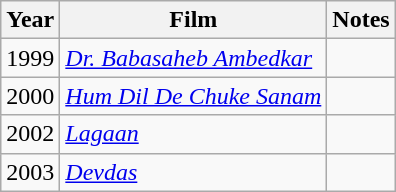<table class="wikitable">
<tr>
<th>Year</th>
<th>Film</th>
<th>Notes</th>
</tr>
<tr>
<td>1999</td>
<td><em><a href='#'>Dr. Babasaheb Ambedkar</a></em></td>
<td></td>
</tr>
<tr>
<td>2000</td>
<td><em><a href='#'>Hum Dil De Chuke Sanam</a></em></td>
<td></td>
</tr>
<tr>
<td>2002</td>
<td><em><a href='#'>Lagaan</a></em></td>
<td></td>
</tr>
<tr>
<td>2003</td>
<td><em><a href='#'>Devdas</a></em></td>
<td></td>
</tr>
</table>
